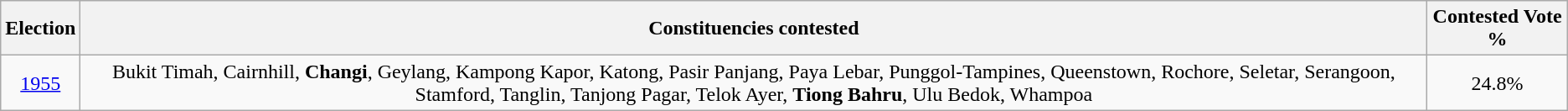<table class="wikitable" style="text-align: center">
<tr>
<th>Election</th>
<th>Constituencies contested</th>
<th>Contested Vote %</th>
</tr>
<tr>
<td><a href='#'>1955</a></td>
<td> Bukit Timah, Cairnhill, <strong>Changi</strong>, Geylang, Kampong Kapor, Katong, Pasir Panjang, Paya Lebar, Punggol-Tampines, Queenstown, Rochore, Seletar, Serangoon, Stamford, Tanglin, Tanjong Pagar, Telok Ayer, <strong>Tiong Bahru</strong>, Ulu Bedok, Whampoa</td>
<td>24.8%</td>
</tr>
</table>
